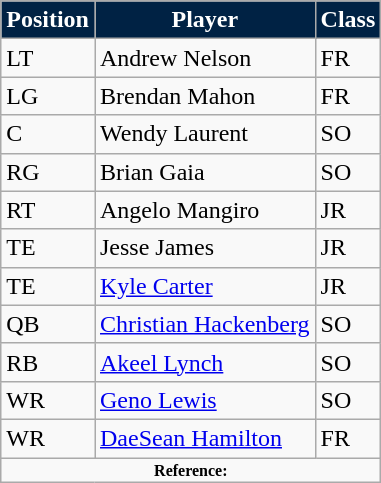<table class="wikitable">
<tr>
<th style="background:#024; color:#fff;">Position</th>
<th style="background:#024; color:#fff;">Player</th>
<th style="background:#024; color:#fff;">Class</th>
</tr>
<tr>
<td>LT</td>
<td>Andrew Nelson</td>
<td>FR</td>
</tr>
<tr>
<td>LG</td>
<td>Brendan Mahon</td>
<td>FR</td>
</tr>
<tr>
<td>C</td>
<td>Wendy Laurent</td>
<td>SO</td>
</tr>
<tr>
<td>RG</td>
<td>Brian Gaia</td>
<td>SO</td>
</tr>
<tr>
<td>RT</td>
<td>Angelo Mangiro</td>
<td>JR</td>
</tr>
<tr>
<td>TE</td>
<td>Jesse James</td>
<td>JR</td>
</tr>
<tr>
<td>TE</td>
<td><a href='#'>Kyle Carter</a></td>
<td>JR</td>
</tr>
<tr>
<td>QB</td>
<td><a href='#'>Christian Hackenberg</a></td>
<td>SO</td>
</tr>
<tr>
<td>RB</td>
<td><a href='#'>Akeel Lynch</a></td>
<td>SO</td>
</tr>
<tr>
<td>WR</td>
<td><a href='#'>Geno Lewis</a></td>
<td>SO</td>
</tr>
<tr>
<td>WR</td>
<td><a href='#'>DaeSean Hamilton</a></td>
<td>FR</td>
</tr>
<tr>
<td colspan="3" style="font-size:8pt; text-align:center;"><strong>Reference:</strong></td>
</tr>
</table>
